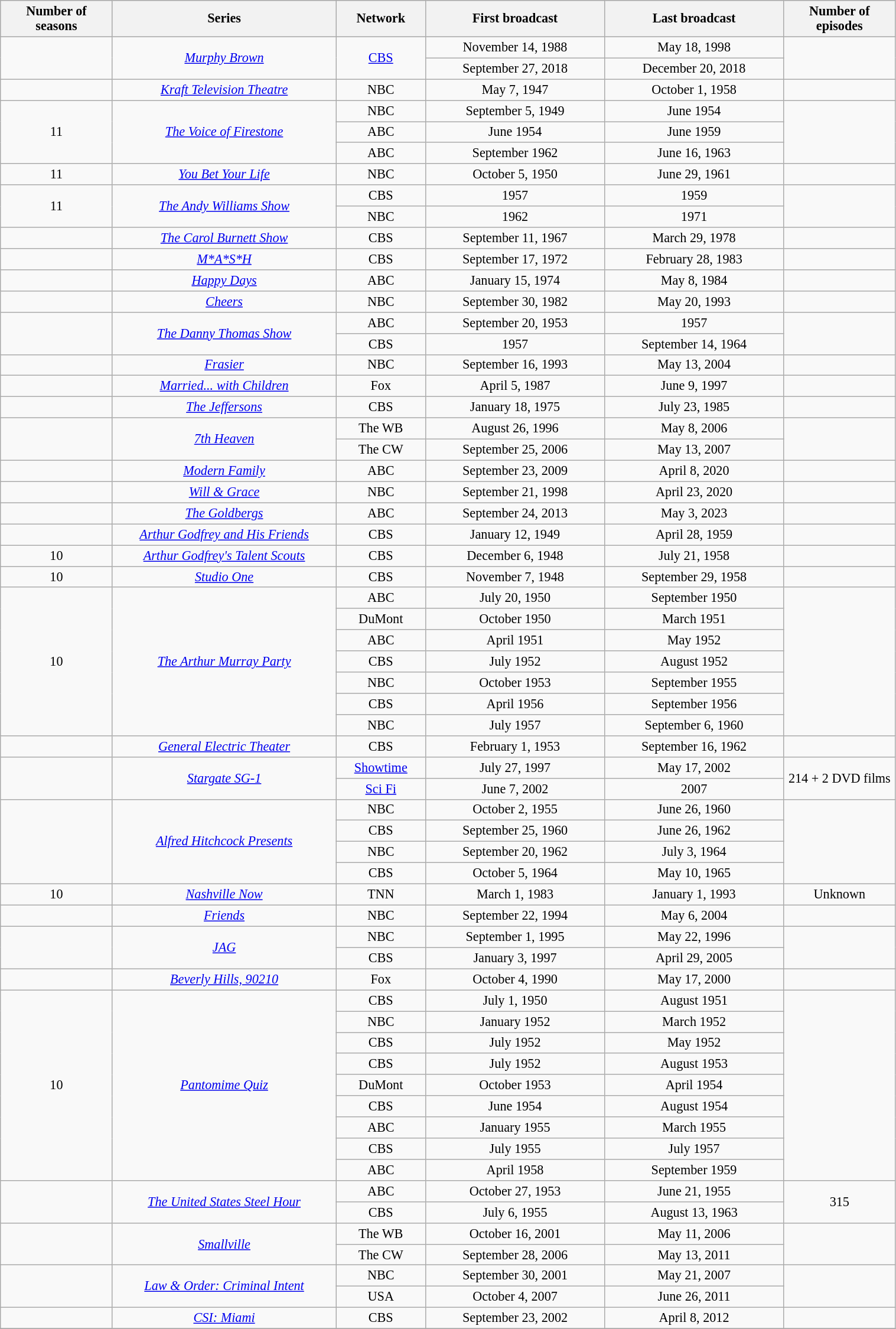<table class="wikitable" style="font-size:92.5%; text-align:center;" width="80%">
<tr bgcolor="#CCCCCC">
<th style="width:12.5%">Number of<br>seasons</th>
<th style="width:25%">Series</th>
<th style="width:10%">Network</th>
<th style="width:20%">First broadcast</th>
<th style="width:20%">Last broadcast</th>
<th style="width:12.5%">Number of<br>episodes</th>
</tr>
<tr>
<td rowspan="2"></td>
<td rowspan="2"><em> <a href='#'>Murphy Brown</a></em></td>
<td rowspan="2"><a href='#'>CBS</a></td>
<td>November 14, 1988</td>
<td>May 18, 1998</td>
<td rowspan="2"></td>
</tr>
<tr>
<td>September 27, 2018</td>
<td>December 20, 2018</td>
</tr>
<tr>
<td></td>
<td><em><a href='#'>Kraft Television Theatre</a></em></td>
<td>NBC</td>
<td>May 7, 1947</td>
<td>October 1, 1958</td>
<td></td>
</tr>
<tr>
<td rowspan="3">11</td>
<td rowspan="3"><em><a href='#'>The Voice of Firestone</a></em></td>
<td>NBC</td>
<td>September 5, 1949</td>
<td>June 1954</td>
<td rowspan="3"></td>
</tr>
<tr>
<td>ABC</td>
<td>June 1954</td>
<td>June 1959</td>
</tr>
<tr>
<td>ABC</td>
<td>September 1962</td>
<td>June 16, 1963</td>
</tr>
<tr>
<td>11</td>
<td><em><a href='#'>You Bet Your Life</a></em></td>
<td>NBC</td>
<td>October 5, 1950</td>
<td>June 29, 1961</td>
<td></td>
</tr>
<tr>
<td rowspan="2">11</td>
<td rowspan="2"><em><a href='#'>The Andy Williams Show</a></em></td>
<td>CBS</td>
<td>1957</td>
<td>1959</td>
<td rowspan="2"></td>
</tr>
<tr>
<td>NBC</td>
<td>1962</td>
<td>1971</td>
</tr>
<tr>
<td></td>
<td><em><a href='#'>The Carol Burnett Show</a></em></td>
<td>CBS</td>
<td>September 11, 1967</td>
<td>March 29, 1978</td>
<td></td>
</tr>
<tr>
<td></td>
<td><em><a href='#'>M*A*S*H</a></em></td>
<td>CBS</td>
<td>September 17, 1972</td>
<td>February 28, 1983</td>
<td></td>
</tr>
<tr>
<td></td>
<td><em><a href='#'>Happy Days</a></em></td>
<td>ABC</td>
<td>January 15, 1974</td>
<td>May 8, 1984</td>
<td></td>
</tr>
<tr>
<td></td>
<td><em><a href='#'>Cheers</a></em></td>
<td>NBC</td>
<td>September 30, 1982</td>
<td>May 20, 1993</td>
<td></td>
</tr>
<tr>
<td rowspan="2"></td>
<td rowspan="2"><em><a href='#'>The Danny Thomas Show</a></em></td>
<td>ABC</td>
<td>September 20, 1953</td>
<td>1957</td>
<td rowspan="2"></td>
</tr>
<tr>
<td>CBS</td>
<td>1957</td>
<td>September 14, 1964</td>
</tr>
<tr>
<td></td>
<td><em><a href='#'>Frasier</a></em></td>
<td>NBC</td>
<td>September 16, 1993</td>
<td>May 13, 2004</td>
<td></td>
</tr>
<tr>
<td></td>
<td><em><a href='#'>Married... with Children</a></em></td>
<td>Fox</td>
<td>April 5, 1987</td>
<td>June 9, 1997</td>
<td></td>
</tr>
<tr>
<td></td>
<td><em><a href='#'>The Jeffersons</a></em></td>
<td>CBS</td>
<td>January 18, 1975</td>
<td>July 23, 1985</td>
<td></td>
</tr>
<tr>
<td rowspan=2></td>
<td rowspan=2><em><a href='#'>7th Heaven</a></em></td>
<td>The WB</td>
<td>August 26, 1996</td>
<td>May 8, 2006</td>
<td rowspan=2></td>
</tr>
<tr>
<td>The CW</td>
<td>September 25, 2006</td>
<td>May 13, 2007</td>
</tr>
<tr>
<td></td>
<td><em><a href='#'>Modern Family</a></em></td>
<td>ABC</td>
<td>September 23, 2009</td>
<td>April 8, 2020</td>
<td></td>
</tr>
<tr>
<td></td>
<td><em><a href='#'>Will & Grace</a></em></td>
<td>NBC</td>
<td>September 21, 1998</td>
<td>April 23, 2020</td>
<td></td>
</tr>
<tr>
<td></td>
<td><em><a href='#'>The Goldbergs</a></em></td>
<td>ABC</td>
<td>September 24, 2013</td>
<td>May 3, 2023</td>
<td></td>
</tr>
<tr>
<td></td>
<td><em><a href='#'>Arthur Godfrey and His Friends</a></em></td>
<td>CBS</td>
<td>January 12, 1949</td>
<td>April 28, 1959</td>
<td></td>
</tr>
<tr>
<td>10</td>
<td><em><a href='#'>Arthur Godfrey's Talent Scouts</a></em></td>
<td>CBS</td>
<td>December 6, 1948</td>
<td>July 21, 1958</td>
<td></td>
</tr>
<tr>
<td>10</td>
<td><em><a href='#'>Studio One</a></em></td>
<td>CBS</td>
<td>November 7, 1948</td>
<td>September 29, 1958</td>
<td></td>
</tr>
<tr>
<td rowspan="7">10</td>
<td rowspan="7"><em><a href='#'>The Arthur Murray Party</a></em></td>
<td>ABC</td>
<td>July 20, 1950</td>
<td>September 1950</td>
<td rowspan="7"></td>
</tr>
<tr>
<td>DuMont</td>
<td>October 1950</td>
<td>March 1951</td>
</tr>
<tr>
<td>ABC</td>
<td>April 1951</td>
<td>May 1952</td>
</tr>
<tr>
<td>CBS</td>
<td>July 1952</td>
<td>August 1952</td>
</tr>
<tr>
<td>NBC</td>
<td>October 1953</td>
<td>September 1955</td>
</tr>
<tr>
<td>CBS</td>
<td>April 1956</td>
<td>September 1956</td>
</tr>
<tr>
<td>NBC</td>
<td>July 1957</td>
<td>September 6, 1960</td>
</tr>
<tr>
<td></td>
<td><em><a href='#'>General Electric Theater</a></em></td>
<td>CBS</td>
<td>February 1, 1953</td>
<td>September 16, 1962</td>
<td></td>
</tr>
<tr>
<td rowspan="2"></td>
<td rowspan="2"><em><a href='#'>Stargate SG-1</a></em></td>
<td><a href='#'>Showtime</a></td>
<td>July 27, 1997</td>
<td>May 17, 2002</td>
<td rowspan="2">214 + 2 DVD films</td>
</tr>
<tr>
<td><a href='#'>Sci Fi</a></td>
<td>June 7, 2002</td>
<td>2007</td>
</tr>
<tr>
<td rowspan="4"></td>
<td rowspan="4"><em><a href='#'>Alfred Hitchcock Presents</a></em></td>
<td>NBC</td>
<td>October 2, 1955</td>
<td>June 26, 1960</td>
<td rowspan="4"></td>
</tr>
<tr>
<td>CBS</td>
<td>September 25, 1960</td>
<td>June 26, 1962</td>
</tr>
<tr>
<td>NBC</td>
<td>September 20, 1962</td>
<td>July 3, 1964</td>
</tr>
<tr>
<td>CBS</td>
<td>October 5, 1964</td>
<td>May 10, 1965</td>
</tr>
<tr>
<td>10</td>
<td><em><a href='#'>Nashville Now</a></em></td>
<td>TNN</td>
<td>March 1, 1983</td>
<td>January 1, 1993</td>
<td>Unknown</td>
</tr>
<tr>
<td></td>
<td><em><a href='#'>Friends</a></em></td>
<td>NBC</td>
<td>September 22, 1994</td>
<td>May 6, 2004</td>
<td></td>
</tr>
<tr>
<td rowspan="2"></td>
<td rowspan="2"><em><a href='#'>JAG</a></em></td>
<td>NBC</td>
<td>September 1, 1995</td>
<td>May 22, 1996</td>
<td rowspan="2"></td>
</tr>
<tr>
<td>CBS</td>
<td>January 3, 1997</td>
<td>April 29, 2005</td>
</tr>
<tr>
<td></td>
<td><em><a href='#'>Beverly Hills, 90210</a></em></td>
<td>Fox</td>
<td>October 4, 1990</td>
<td>May 17, 2000</td>
<td></td>
</tr>
<tr>
<td rowspan="9">10</td>
<td rowspan="9"><em><a href='#'>Pantomime Quiz</a></em></td>
<td>CBS</td>
<td>July 1, 1950</td>
<td>August 1951</td>
<td rowspan="9"></td>
</tr>
<tr>
<td>NBC</td>
<td>January 1952</td>
<td>March 1952</td>
</tr>
<tr>
<td>CBS</td>
<td>July 1952</td>
<td>May 1952</td>
</tr>
<tr>
<td>CBS</td>
<td>July 1952</td>
<td>August 1953</td>
</tr>
<tr>
<td>DuMont</td>
<td>October 1953</td>
<td>April 1954</td>
</tr>
<tr>
<td>CBS</td>
<td>June 1954</td>
<td>August 1954</td>
</tr>
<tr>
<td>ABC</td>
<td>January 1955</td>
<td>March 1955</td>
</tr>
<tr>
<td>CBS</td>
<td>July 1955</td>
<td>July 1957</td>
</tr>
<tr>
<td>ABC</td>
<td>April 1958</td>
<td>September 1959</td>
</tr>
<tr>
<td rowspan="2"></td>
<td rowspan="2"><em><a href='#'>The United States Steel Hour</a></em></td>
<td>ABC</td>
<td>October 27, 1953</td>
<td>June 21, 1955</td>
<td rowspan="2">315</td>
</tr>
<tr>
<td>CBS</td>
<td>July 6, 1955</td>
<td>August 13, 1963</td>
</tr>
<tr>
<td rowspan="2"></td>
<td rowspan="2"><em><a href='#'>Smallville</a></em></td>
<td>The WB</td>
<td>October 16, 2001</td>
<td>May 11, 2006</td>
<td rowspan="2"></td>
</tr>
<tr>
<td>The CW</td>
<td>September 28, 2006</td>
<td>May 13, 2011</td>
</tr>
<tr>
<td rowspan="2"></td>
<td rowspan="2"><em><a href='#'>Law & Order: Criminal Intent</a></em></td>
<td>NBC</td>
<td>September 30, 2001</td>
<td>May 21, 2007</td>
<td rowspan="2"></td>
</tr>
<tr>
<td>USA</td>
<td>October 4, 2007</td>
<td>June 26, 2011</td>
</tr>
<tr>
<td></td>
<td><em><a href='#'>CSI: Miami</a></em></td>
<td>CBS</td>
<td>September 23, 2002</td>
<td>April 8, 2012</td>
<td></td>
</tr>
<tr>
</tr>
</table>
